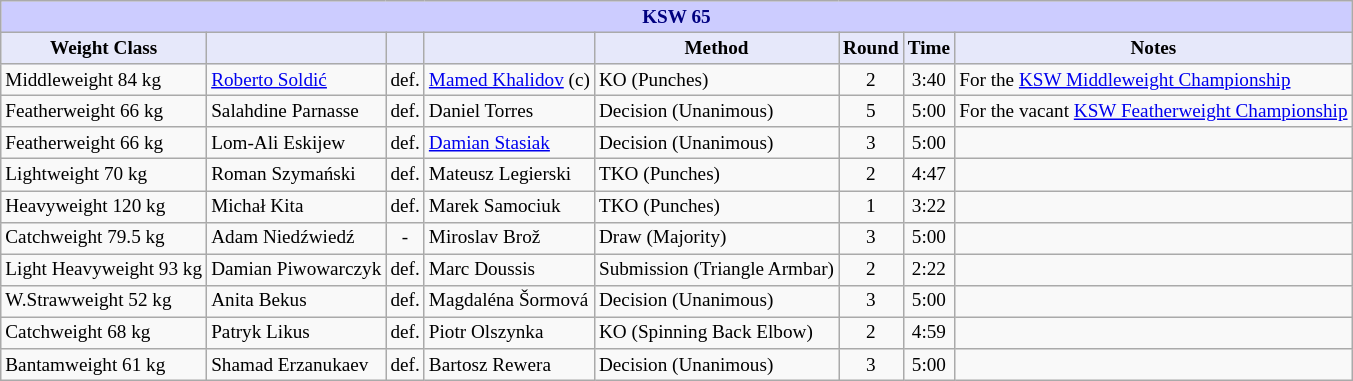<table class="wikitable" style="font-size: 80%;">
<tr>
<th colspan="8" style="background-color: #ccf; color: #000080; text-align: center;"><strong>KSW 65</strong></th>
</tr>
<tr>
<th colspan="1" style="background-color: #E6E8FA; color: #000000; text-align: center;">Weight Class</th>
<th colspan="1" style="background-color: #E6E8FA; color: #000000; text-align: center;"></th>
<th colspan="1" style="background-color: #E6E8FA; color: #000000; text-align: center;"></th>
<th colspan="1" style="background-color: #E6E8FA; color: #000000; text-align: center;"></th>
<th colspan="1" style="background-color: #E6E8FA; color: #000000; text-align: center;">Method</th>
<th colspan="1" style="background-color: #E6E8FA; color: #000000; text-align: center;">Round</th>
<th colspan="1" style="background-color: #E6E8FA; color: #000000; text-align: center;">Time</th>
<th colspan="1" style="background-color: #E6E8FA; color: #000000; text-align: center;">Notes</th>
</tr>
<tr>
<td>Middleweight 84 kg</td>
<td> <a href='#'>Roberto Soldić</a></td>
<td align=center>def.</td>
<td> <a href='#'>Mamed Khalidov</a> (c)</td>
<td>KO (Punches)</td>
<td align=center>2</td>
<td align=center>3:40</td>
<td>For the <a href='#'>KSW Middleweight Championship</a></td>
</tr>
<tr>
<td>Featherweight 66 kg</td>
<td> Salahdine Parnasse</td>
<td align=center>def.</td>
<td> Daniel Torres</td>
<td>Decision (Unanimous)</td>
<td align=center>5</td>
<td align=center>5:00</td>
<td>For the vacant <a href='#'>KSW Featherweight Championship</a></td>
</tr>
<tr>
<td>Featherweight 66 kg</td>
<td> Lom-Ali Eskijew</td>
<td align=center>def.</td>
<td> <a href='#'>Damian Stasiak</a></td>
<td>Decision (Unanimous)</td>
<td align=center>3</td>
<td align=center>5:00</td>
<td></td>
</tr>
<tr>
<td>Lightweight 70 kg</td>
<td> Roman Szymański</td>
<td align=center>def.</td>
<td> Mateusz Legierski</td>
<td>TKO (Punches)</td>
<td align=center>2</td>
<td align=center>4:47</td>
<td></td>
</tr>
<tr>
<td>Heavyweight 120 kg</td>
<td> Michał Kita</td>
<td align=center>def.</td>
<td> Marek Samociuk</td>
<td>TKO (Punches)</td>
<td align=center>1</td>
<td align=center>3:22</td>
<td></td>
</tr>
<tr>
<td>Catchweight 79.5 kg</td>
<td> Adam Niedźwiedź</td>
<td align=center>-</td>
<td> Miroslav Brož</td>
<td>Draw (Majority)</td>
<td align=center>3</td>
<td align=center>5:00</td>
<td></td>
</tr>
<tr>
<td>Light Heavyweight 93 kg</td>
<td> Damian Piwowarczyk</td>
<td align=center>def.</td>
<td> Marc Doussis</td>
<td>Submission (Triangle Armbar)</td>
<td align=center>2</td>
<td align=center>2:22</td>
<td></td>
</tr>
<tr>
<td>W.Strawweight 52 kg</td>
<td> Anita Bekus</td>
<td align=center>def.</td>
<td> Magdaléna Šormová</td>
<td>Decision (Unanimous)</td>
<td align=center>3</td>
<td align=center>5:00</td>
<td></td>
</tr>
<tr>
<td>Catchweight 68 kg</td>
<td> Patryk Likus</td>
<td align=center>def.</td>
<td> Piotr Olszynka</td>
<td>KO (Spinning Back Elbow)</td>
<td align=center>2</td>
<td align=center>4:59</td>
<td></td>
</tr>
<tr>
<td>Bantamweight 61 kg</td>
<td> Shamad Erzanukaev</td>
<td align=center>def.</td>
<td> Bartosz Rewera</td>
<td>Decision (Unanimous)</td>
<td align=center>3</td>
<td align=center>5:00</td>
<td></td>
</tr>
</table>
